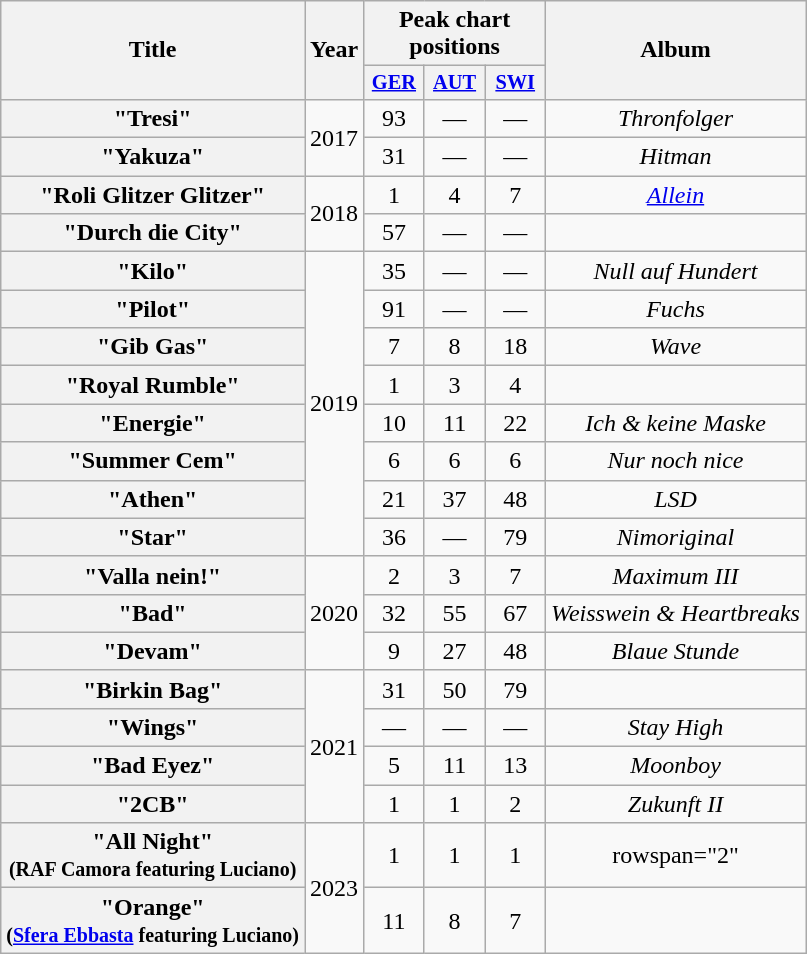<table class="wikitable plainrowheaders" style="text-align:center;">
<tr>
<th scope="col" rowspan="2">Title</th>
<th scope="col" rowspan="2">Year</th>
<th scope="col" colspan="3">Peak chart positions<br></th>
<th scope="col" rowspan="2">Album</th>
</tr>
<tr>
<th style="width:2.5em; font-size:85%"><a href='#'>GER</a><br></th>
<th style="width:2.5em; font-size:85%"><a href='#'>AUT</a><br></th>
<th style="width:2.5em; font-size:85%"><a href='#'>SWI</a><br></th>
</tr>
<tr>
<th scope="row">"Tresi"<br></th>
<td rowspan="2">2017</td>
<td>93</td>
<td>—</td>
<td>—</td>
<td><em>Thronfolger</em></td>
</tr>
<tr>
<th scope="row">"Yakuza"<br></th>
<td>31</td>
<td>—</td>
<td>—</td>
<td><em>Hitman</em></td>
</tr>
<tr>
<th scope="row">"Roli Glitzer Glitzer"<br></th>
<td rowspan="2">2018</td>
<td>1</td>
<td>4</td>
<td>7</td>
<td><em><a href='#'>Allein</a></em></td>
</tr>
<tr>
<th scope="row">"Durch die City"<br></th>
<td>57</td>
<td>—</td>
<td>—</td>
<td></td>
</tr>
<tr>
<th scope="row">"Kilo"<br></th>
<td rowspan="8">2019</td>
<td>35</td>
<td>—</td>
<td>—</td>
<td><em>Null auf Hundert</em></td>
</tr>
<tr>
<th scope="row">"Pilot"<br></th>
<td>91</td>
<td>—</td>
<td>—</td>
<td><em>Fuchs</em></td>
</tr>
<tr>
<th scope="row">"Gib Gas"<br></th>
<td>7</td>
<td>8</td>
<td>18</td>
<td><em>Wave</em></td>
</tr>
<tr>
<th scope="row">"Royal Rumble"<br></th>
<td>1</td>
<td>3</td>
<td>4</td>
<td></td>
</tr>
<tr>
<th scope="row">"Energie"<br></th>
<td>10</td>
<td>11</td>
<td>22</td>
<td><em>Ich & keine Maske</em></td>
</tr>
<tr>
<th scope="row">"Summer Cem"<br></th>
<td>6</td>
<td>6</td>
<td>6</td>
<td><em>Nur noch nice</em></td>
</tr>
<tr>
<th scope="row">"Athen"<br></th>
<td>21</td>
<td>37</td>
<td>48</td>
<td><em>LSD</em></td>
</tr>
<tr>
<th scope="row">"Star"<br></th>
<td>36</td>
<td>—</td>
<td>79</td>
<td><em>Nimoriginal</em></td>
</tr>
<tr>
<th scope="row">"Valla nein!"<br></th>
<td rowspan="3">2020</td>
<td>2</td>
<td>3</td>
<td>7</td>
<td><em>Maximum III</em></td>
</tr>
<tr>
<th scope="row">"Bad"<br></th>
<td>32</td>
<td>55</td>
<td>67</td>
<td><em>Weisswein & Heartbreaks</em></td>
</tr>
<tr>
<th scope="row">"Devam"<br></th>
<td>9</td>
<td>27</td>
<td>48</td>
<td><em>Blaue Stunde</em></td>
</tr>
<tr>
<th scope="row">"Birkin Bag"<br></th>
<td rowspan="4">2021</td>
<td>31</td>
<td>50</td>
<td>79</td>
<td></td>
</tr>
<tr>
<th scope="row">"Wings"<br></th>
<td>—</td>
<td>—</td>
<td>—</td>
<td><em>Stay High</em></td>
</tr>
<tr>
<th scope="row">"Bad Eyez"<br></th>
<td>5</td>
<td>11</td>
<td>13</td>
<td><em>Moonboy</em></td>
</tr>
<tr>
<th scope="row">"2CB"<br></th>
<td>1</td>
<td>1</td>
<td>2</td>
<td><em>Zukunft II</em></td>
</tr>
<tr>
<th scope="row">"All Night"<br><small>(RAF Camora featuring Luciano)</small></th>
<td rowspan="2">2023</td>
<td>1</td>
<td>1</td>
<td>1</td>
<td>rowspan="2" </td>
</tr>
<tr>
<th scope="row">"Orange"<br><small>(<a href='#'>Sfera Ebbasta</a> featuring Luciano)</small></th>
<td>11</td>
<td>8</td>
<td>7</td>
</tr>
</table>
